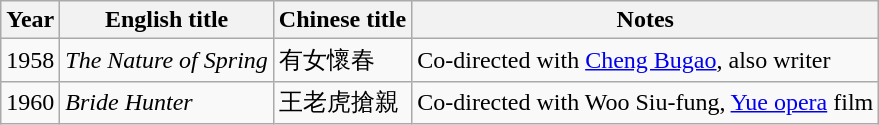<table class="wikitable sortable">
<tr>
<th>Year</th>
<th>English title</th>
<th>Chinese title</th>
<th class="unsortable">Notes</th>
</tr>
<tr>
<td>1958</td>
<td><em>The Nature of Spring</em></td>
<td>有女懷春</td>
<td>Co-directed with <a href='#'>Cheng Bugao</a>, also writer</td>
</tr>
<tr>
<td>1960</td>
<td><em>Bride Hunter</em></td>
<td>王老虎搶親</td>
<td>Co-directed with Woo Siu-fung, <a href='#'>Yue opera</a> film</td>
</tr>
</table>
